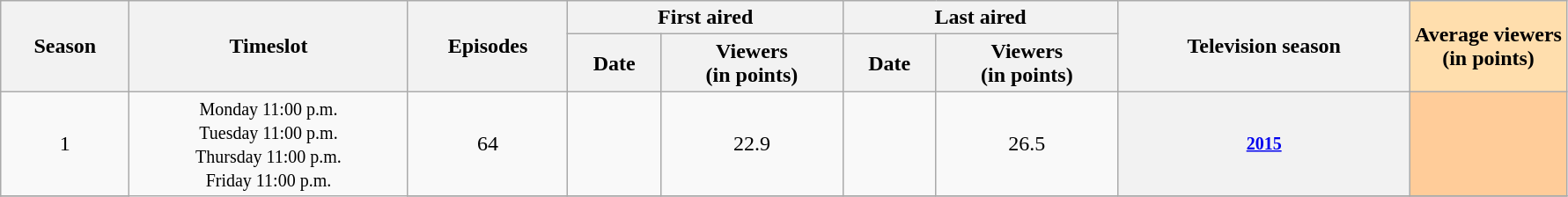<table class="wikitable" style="text-align: center">
<tr>
<th scope="col" rowspan="2">Season</th>
<th scope="col" rowspan="2">Timeslot</th>
<th scope="col" rowspan="2">Episodes</th>
<th scope="col" colspan="2">First aired</th>
<th scope="col" colspan="2">Last aired</th>
<th scope="col" rowspan="2">Television season</th>
<th style="width:10%; background:#ffdead;" rowspan="2">Average viewers<br>(in points)</th>
</tr>
<tr>
<th scope="col">Date</th>
<th scope="col">Viewers<br>(in points)</th>
<th scope="col">Date</th>
<th scope="col">Viewers<br>(in points)</th>
</tr>
<tr>
<td rowspan="1">1</td>
<td rowspan="2"><small>Monday 11:00 p.m.</small><br><small>Tuesday 11:00 p.m.</small><br><small>Thursday 11:00 p.m.</small><br><small>Friday 11:00 p.m.</small></td>
<td>64</td>
<td></td>
<td>22.9</td>
<td></td>
<td>26.5</td>
<th style="font-size:smaller"><a href='#'>2015</a></th>
<th style="background:#fc9;">  </th>
</tr>
<tr>
</tr>
</table>
